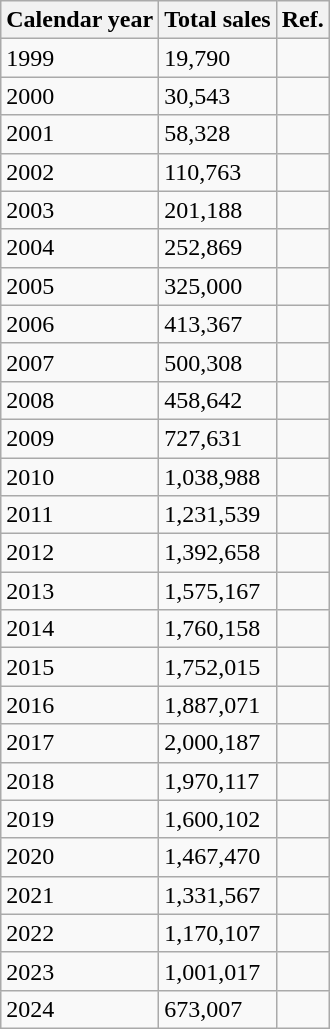<table class="wikitable">
<tr>
<th>Calendar year</th>
<th>Total sales</th>
<th>Ref.</th>
</tr>
<tr>
<td>1999</td>
<td>19,790</td>
<td></td>
</tr>
<tr>
<td>2000</td>
<td>30,543</td>
<td></td>
</tr>
<tr>
<td>2001</td>
<td>58,328</td>
<td></td>
</tr>
<tr>
<td>2002</td>
<td>110,763</td>
<td></td>
</tr>
<tr>
<td>2003</td>
<td>201,188</td>
<td></td>
</tr>
<tr>
<td>2004</td>
<td>252,869</td>
<td></td>
</tr>
<tr>
<td>2005</td>
<td>325,000</td>
<td></td>
</tr>
<tr>
<td>2006</td>
<td>413,367</td>
<td></td>
</tr>
<tr>
<td>2007</td>
<td>500,308</td>
<td></td>
</tr>
<tr>
<td>2008</td>
<td>458,642</td>
<td></td>
</tr>
<tr>
<td>2009</td>
<td>727,631</td>
<td></td>
</tr>
<tr>
<td>2010</td>
<td>1,038,988</td>
<td></td>
</tr>
<tr>
<td>2011</td>
<td>1,231,539</td>
<td></td>
</tr>
<tr>
<td>2012</td>
<td>1,392,658</td>
<td></td>
</tr>
<tr>
<td>2013</td>
<td>1,575,167</td>
<td></td>
</tr>
<tr>
<td>2014</td>
<td>1,760,158</td>
<td></td>
</tr>
<tr>
<td>2015</td>
<td>1,752,015</td>
<td></td>
</tr>
<tr>
<td>2016</td>
<td>1,887,071</td>
<td></td>
</tr>
<tr>
<td>2017</td>
<td>2,000,187</td>
<td></td>
</tr>
<tr>
<td>2018</td>
<td>1,970,117</td>
<td></td>
</tr>
<tr>
<td>2019</td>
<td>1,600,102</td>
<td></td>
</tr>
<tr>
<td>2020</td>
<td>1,467,470</td>
<td></td>
</tr>
<tr>
<td>2021</td>
<td>1,331,567</td>
<td></td>
</tr>
<tr>
<td>2022</td>
<td>1,170,107</td>
<td></td>
</tr>
<tr>
<td>2023</td>
<td>1,001,017</td>
<td></td>
</tr>
<tr>
<td>2024</td>
<td>673,007</td>
<td></td>
</tr>
</table>
